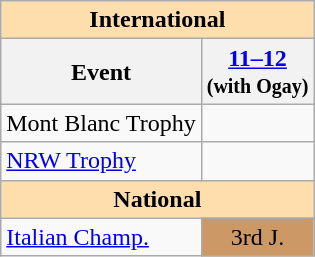<table class="wikitable" style="text-align:center">
<tr>
<th colspan="2" style="background-color: #ffdead; " align="center"><strong>International</strong></th>
</tr>
<tr>
<th>Event</th>
<th><a href='#'>11–12</a> <br> <small>(with Ogay)</small></th>
</tr>
<tr>
<td align=left>Mont Blanc Trophy</td>
<td></td>
</tr>
<tr>
<td align=left><a href='#'>NRW Trophy</a></td>
<td></td>
</tr>
<tr>
<th colspan="2" style="background-color: #ffdead; " align="center"><strong>National</strong></th>
</tr>
<tr>
<td align=left><a href='#'>Italian Champ.</a></td>
<td bgcolor="cc9966">3rd J.</td>
</tr>
</table>
